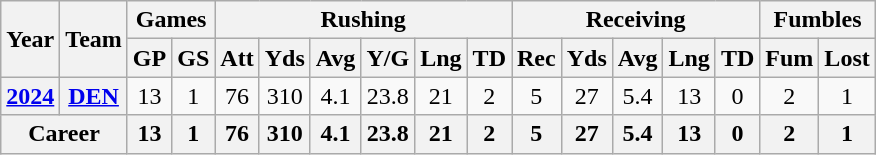<table class= "wikitable" style="text-align:center;">
<tr>
<th rowspan="2">Year</th>
<th rowspan="2">Team</th>
<th colspan="2">Games</th>
<th colspan="6">Rushing</th>
<th colspan="5">Receiving</th>
<th colspan="2">Fumbles</th>
</tr>
<tr>
<th>GP</th>
<th>GS</th>
<th>Att</th>
<th>Yds</th>
<th>Avg</th>
<th>Y/G</th>
<th>Lng</th>
<th>TD</th>
<th>Rec</th>
<th>Yds</th>
<th>Avg</th>
<th>Lng</th>
<th>TD</th>
<th>Fum</th>
<th>Lost</th>
</tr>
<tr>
<th><a href='#'>2024</a></th>
<th><a href='#'>DEN</a></th>
<td>13</td>
<td>1</td>
<td>76</td>
<td>310</td>
<td>4.1</td>
<td>23.8</td>
<td>21</td>
<td>2</td>
<td>5</td>
<td>27</td>
<td>5.4</td>
<td>13</td>
<td>0</td>
<td>2</td>
<td>1</td>
</tr>
<tr>
<th colspan="2">Career</th>
<th>13</th>
<th>1</th>
<th>76</th>
<th>310</th>
<th>4.1</th>
<th>23.8</th>
<th>21</th>
<th>2</th>
<th>5</th>
<th>27</th>
<th>5.4</th>
<th>13</th>
<th>0</th>
<th>2</th>
<th>1</th>
</tr>
</table>
